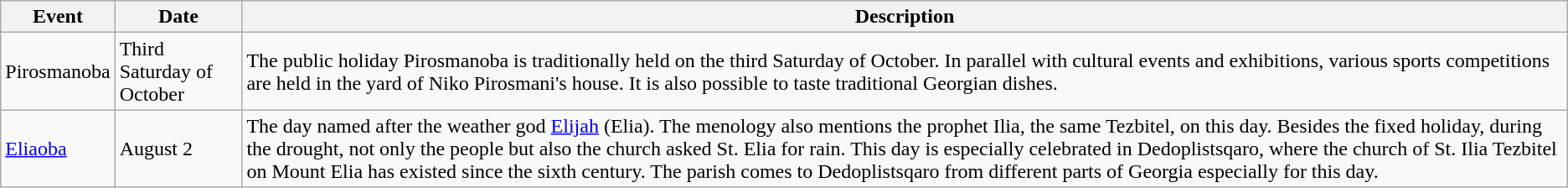<table class="wikitable">
<tr>
<th>Event</th>
<th>Date</th>
<th>Description</th>
</tr>
<tr>
<td>Pirosmanoba</td>
<td>Third Saturday of October</td>
<td>The public holiday Pirosmanoba is traditionally held on the third Saturday of October. In parallel with cultural events and exhibitions, various sports competitions are held in the yard of Niko Pirosmani's house. It is also possible to taste traditional Georgian dishes.</td>
</tr>
<tr>
<td><a href='#'>Eliaoba</a></td>
<td>August 2</td>
<td>The day named after the weather god <a href='#'>Elijah</a> (Elia).  The menology also mentions the prophet Ilia, the same Tezbitel, on this day. Besides the fixed holiday, during the drought, not only the people but also the church asked St. Elia for rain. This day is especially celebrated in Dedoplistsqaro, where the church of St. Ilia Tezbitel on Mount Elia has existed since the sixth century. The parish comes to Dedoplistsqaro from different parts of Georgia especially for this day.</td>
</tr>
</table>
